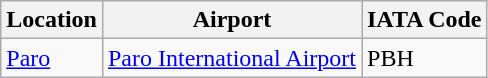<table class="wikitable">
<tr>
<th>Location</th>
<th>Airport</th>
<th>IATA Code</th>
</tr>
<tr>
<td><a href='#'>Paro</a></td>
<td><a href='#'>Paro International Airport</a></td>
<td>PBH</td>
</tr>
</table>
